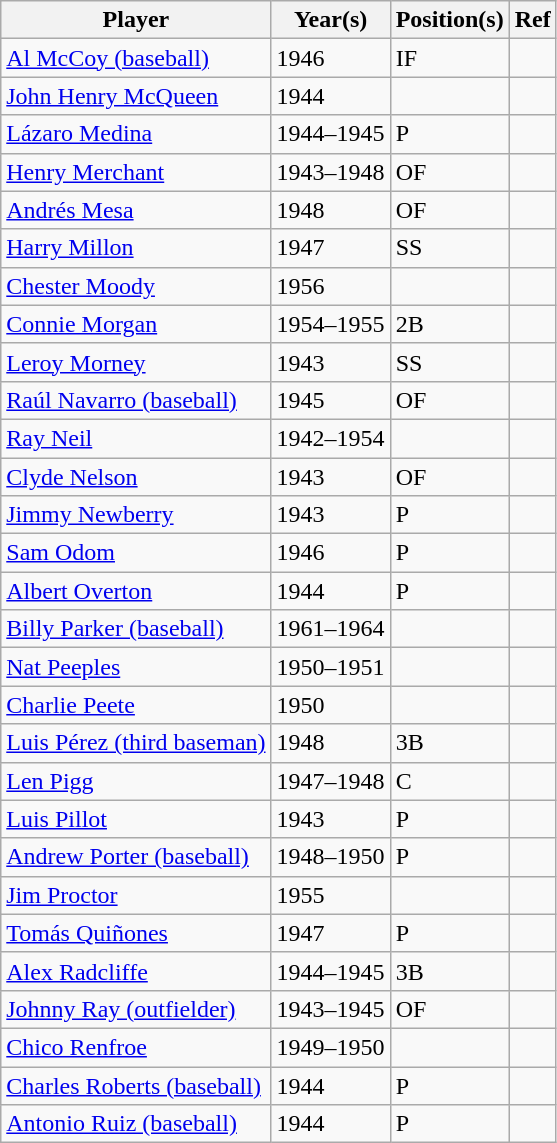<table class="wikitable">
<tr>
<th>Player</th>
<th>Year(s)</th>
<th>Position(s)</th>
<th>Ref</th>
</tr>
<tr>
<td><a href='#'>Al McCoy (baseball)</a></td>
<td>1946</td>
<td>IF</td>
<td></td>
</tr>
<tr>
<td><a href='#'>John Henry McQueen</a></td>
<td>1944</td>
<td></td>
<td></td>
</tr>
<tr>
<td><a href='#'>Lázaro Medina</a></td>
<td>1944–1945</td>
<td>P</td>
<td></td>
</tr>
<tr>
<td><a href='#'>Henry Merchant</a></td>
<td>1943–1948</td>
<td>OF</td>
<td></td>
</tr>
<tr>
<td><a href='#'>Andrés Mesa</a></td>
<td>1948</td>
<td>OF</td>
<td></td>
</tr>
<tr>
<td><a href='#'>Harry Millon</a></td>
<td>1947</td>
<td>SS</td>
<td></td>
</tr>
<tr>
<td><a href='#'>Chester Moody</a></td>
<td>1956</td>
<td></td>
<td></td>
</tr>
<tr>
<td><a href='#'>Connie Morgan</a></td>
<td>1954–1955</td>
<td>2B</td>
<td></td>
</tr>
<tr>
<td><a href='#'>Leroy Morney</a></td>
<td>1943</td>
<td>SS</td>
<td></td>
</tr>
<tr>
<td><a href='#'>Raúl Navarro (baseball)</a></td>
<td>1945</td>
<td>OF</td>
<td></td>
</tr>
<tr>
<td><a href='#'>Ray Neil</a></td>
<td>1942–1954</td>
<td></td>
<td></td>
</tr>
<tr>
<td><a href='#'>Clyde Nelson</a></td>
<td>1943</td>
<td>OF</td>
<td></td>
</tr>
<tr>
<td><a href='#'>Jimmy Newberry</a></td>
<td>1943</td>
<td>P</td>
<td></td>
</tr>
<tr>
<td><a href='#'>Sam Odom</a></td>
<td>1946</td>
<td>P</td>
<td></td>
</tr>
<tr>
<td><a href='#'>Albert Overton</a></td>
<td>1944</td>
<td>P</td>
<td></td>
</tr>
<tr>
<td><a href='#'>Billy Parker (baseball)</a></td>
<td>1961–1964</td>
<td></td>
<td></td>
</tr>
<tr>
<td><a href='#'>Nat Peeples</a></td>
<td>1950–1951</td>
<td></td>
<td></td>
</tr>
<tr>
<td><a href='#'>Charlie Peete</a></td>
<td>1950</td>
<td></td>
<td></td>
</tr>
<tr>
<td><a href='#'>Luis Pérez (third baseman)</a></td>
<td>1948</td>
<td>3B</td>
<td></td>
</tr>
<tr>
<td><a href='#'>Len Pigg</a></td>
<td>1947–1948</td>
<td>C</td>
<td></td>
</tr>
<tr>
<td><a href='#'>Luis Pillot</a></td>
<td>1943</td>
<td>P</td>
<td></td>
</tr>
<tr>
<td><a href='#'>Andrew Porter (baseball)</a></td>
<td>1948–1950</td>
<td>P</td>
<td></td>
</tr>
<tr>
<td><a href='#'>Jim Proctor</a></td>
<td>1955</td>
<td></td>
<td></td>
</tr>
<tr>
<td><a href='#'>Tomás Quiñones</a></td>
<td>1947</td>
<td>P</td>
<td></td>
</tr>
<tr>
<td><a href='#'>Alex Radcliffe</a></td>
<td>1944–1945</td>
<td>3B</td>
<td></td>
</tr>
<tr>
<td><a href='#'>Johnny Ray (outfielder)</a></td>
<td>1943–1945</td>
<td>OF</td>
<td></td>
</tr>
<tr>
<td><a href='#'>Chico Renfroe</a></td>
<td>1949–1950</td>
<td></td>
<td></td>
</tr>
<tr>
<td><a href='#'>Charles Roberts (baseball)</a></td>
<td>1944</td>
<td>P</td>
<td></td>
</tr>
<tr>
<td><a href='#'>Antonio Ruiz (baseball)</a></td>
<td>1944</td>
<td>P</td>
<td></td>
</tr>
</table>
